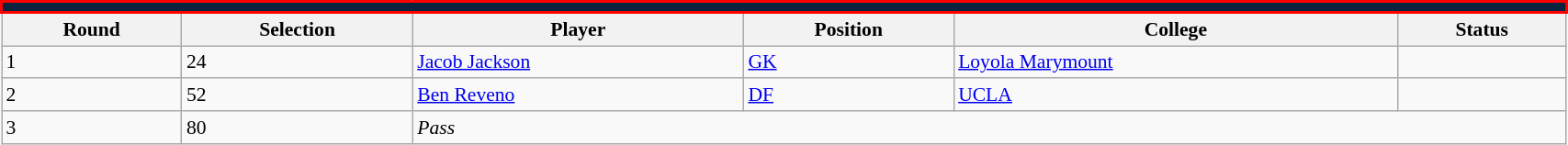<table class="wikitable sortable" style="width:90%; text-align:center; font-size:90%; text-align:left;">
<tr style="border-spacing: 2px; border: 2px solid red;">
<td colspan="6" bgcolor="#0C2340" color="#FFFFFF" border="#C8102E" align="center"><strong></strong></td>
</tr>
<tr>
<th>Round</th>
<th>Selection</th>
<th>Player</th>
<th>Position</th>
<th>College</th>
<th>Status</th>
</tr>
<tr>
<td>1</td>
<td>24</td>
<td><a href='#'>Jacob Jackson</a></td>
<td><a href='#'>GK</a></td>
<td><a href='#'>Loyola Marymount</a></td>
<td></td>
</tr>
<tr>
<td>2</td>
<td>52</td>
<td><a href='#'>Ben Reveno</a></td>
<td><a href='#'>DF</a></td>
<td><a href='#'>UCLA</a></td>
<td></td>
</tr>
<tr>
<td>3</td>
<td>80</td>
<td colspan="4"><em>Pass</em></td>
</tr>
</table>
